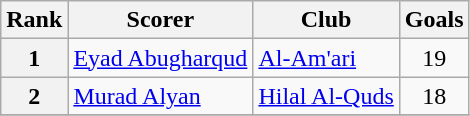<table class="wikitable" style="text-align:center">
<tr>
<th>Rank</th>
<th>Scorer</th>
<th>Club</th>
<th>Goals</th>
</tr>
<tr>
<th rowspan="1">1</th>
<td align="left"> <a href='#'>Eyad Abugharqud</a></td>
<td align="left"><a href='#'>Al-Am'ari</a></td>
<td>19</td>
</tr>
<tr>
<th rowspan="1">2</th>
<td align="left"> <a href='#'>Murad Alyan</a></td>
<td align="left"><a href='#'>Hilal Al-Quds</a></td>
<td>18</td>
</tr>
<tr>
</tr>
</table>
